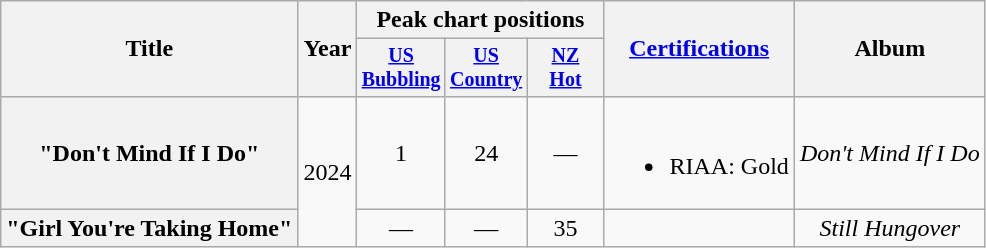<table class="wikitable plainrowheaders" style="text-align:center">
<tr>
<th scope="col" rowspan="2">Title</th>
<th scope="col" rowspan="2">Year</th>
<th scope="col" colspan="3">Peak chart positions</th>
<th rowspan="2"><a href='#'>Certifications</a></th>
<th rowspan="2" scope="col">Album</th>
</tr>
<tr style="font-size:smaller;">
<th scope="col" width="45"><a href='#'>US<br>Bubbling</a><br></th>
<th scope="col" width="45"><a href='#'>US<br>Country</a><br></th>
<th scope="col" width="45"><a href='#'>NZ<br>Hot</a><br></th>
</tr>
<tr>
<th scope="row">"Don't Mind If I Do"<br></th>
<td rowspan="2">2024</td>
<td>1</td>
<td>24</td>
<td>—</td>
<td><br><ul><li>RIAA: Gold</li></ul></td>
<td><em>Don't Mind If I Do</em></td>
</tr>
<tr>
<th scope="row">"Girl You're Taking Home"</th>
<td>—</td>
<td>—</td>
<td>35</td>
<td></td>
<td><em>Still Hungover</em></td>
</tr>
</table>
